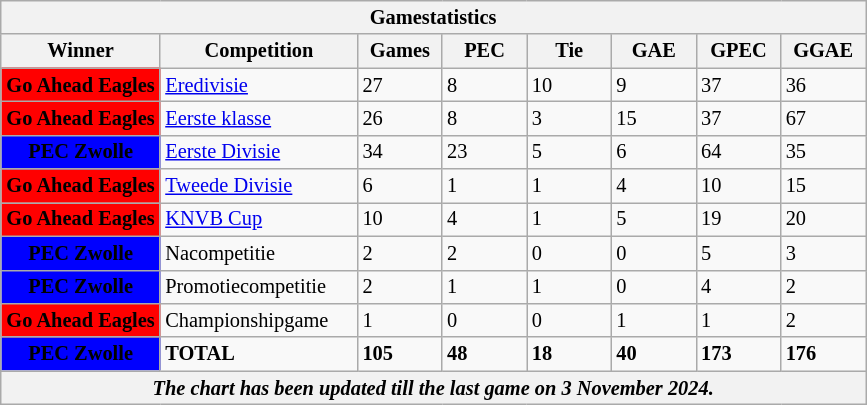<table class="wikitable sortable" style="font-size:85%;">
<tr>
<th colspan="8">Gamestatistics</th>
</tr>
<tr>
<th width="100">Winner</th>
<th width="125">Competition</th>
<th width="50">Games</th>
<th width="50">PEC</th>
<th width="50">Tie</th>
<th width="50">GAE</th>
<th width="50">GPEC</th>
<th width="50">GGAE</th>
</tr>
<tr>
<td bgcolor="FF0000" align="center"><strong>Go Ahead Eagles</strong></td>
<td><a href='#'>Eredivisie</a></td>
<td>27</td>
<td>8</td>
<td>10</td>
<td>9</td>
<td>37</td>
<td>36</td>
</tr>
<tr>
<td bgcolor="FF0000" align="center"><strong>Go Ahead Eagles</strong></td>
<td><a href='#'>Eerste klasse</a></td>
<td>26</td>
<td>8</td>
<td>3</td>
<td>15</td>
<td>37</td>
<td>67</td>
</tr>
<tr>
<td bgcolor="0000FF" align="center"><strong>PEC Zwolle</strong></td>
<td><a href='#'>Eerste Divisie</a></td>
<td>34</td>
<td>23</td>
<td>5</td>
<td>6</td>
<td>64</td>
<td>35</td>
</tr>
<tr>
<td bgcolor="FF0000" align="center"><strong>Go Ahead Eagles</strong></td>
<td><a href='#'>Tweede Divisie</a></td>
<td>6</td>
<td>1</td>
<td>1</td>
<td>4</td>
<td>10</td>
<td>15</td>
</tr>
<tr>
<td bgcolor="FF0000" align="center"><strong>Go Ahead Eagles</strong></td>
<td><a href='#'>KNVB Cup</a></td>
<td>10</td>
<td>4</td>
<td>1</td>
<td>5</td>
<td>19</td>
<td>20</td>
</tr>
<tr>
<td bgcolor="0000FF" align="center"><strong>PEC Zwolle</strong></td>
<td>Nacompetitie</td>
<td>2</td>
<td>2</td>
<td>0</td>
<td>0</td>
<td>5</td>
<td>3</td>
</tr>
<tr>
<td bgcolor="0000FF" align="center"><strong>PEC Zwolle</strong></td>
<td>Promotiecompetitie</td>
<td>2</td>
<td>1</td>
<td>1</td>
<td>0</td>
<td>4</td>
<td>2</td>
</tr>
<tr>
<td bgcolor="FF0000" align="center"><strong>Go Ahead Eagles</strong></td>
<td>Championshipgame</td>
<td>1</td>
<td>0</td>
<td>0</td>
<td>1</td>
<td>1</td>
<td>2</td>
</tr>
<tr>
<td bgcolor="0000FF" align="center"><strong>PEC Zwolle</strong></td>
<td><strong>TOTAL</strong></td>
<td><strong>105</strong></td>
<td><strong>48</strong></td>
<td><strong>18</strong></td>
<td><strong>40</strong></td>
<td><strong>173</strong></td>
<td><strong>176</strong></td>
</tr>
<tr>
<th colspan="8"><em>The chart has been updated till the last game on 3 November 2024.</em></th>
</tr>
</table>
